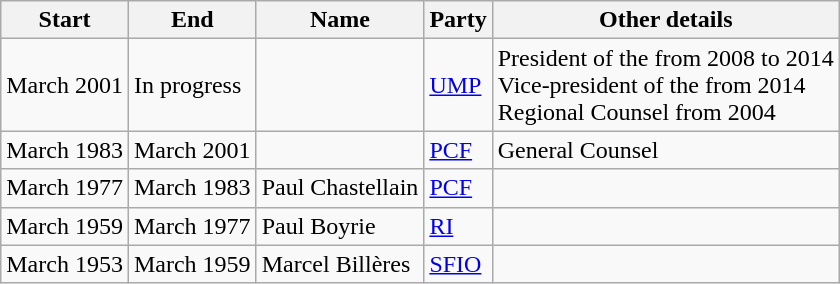<table class="wikitable" style="margin:1em auto;">
<tr>
<th>Start</th>
<th>End</th>
<th>Name</th>
<th>Party</th>
<th>Other details</th>
</tr>
<tr>
<td>March 2001</td>
<td>In progress</td>
<td></td>
<td><a href='#'>UMP</a></td>
<td>President of the  from 2008 to 2014<br> Vice-president of the  from 2014 <br> Regional Counsel from 2004</td>
</tr>
<tr>
<td>March 1983</td>
<td>March 2001</td>
<td></td>
<td><a href='#'>PCF</a></td>
<td>General Counsel</td>
</tr>
<tr>
<td>March 1977</td>
<td>March 1983</td>
<td>Paul Chastellain</td>
<td><a href='#'>PCF</a></td>
<td></td>
</tr>
<tr>
<td>March 1959</td>
<td>March 1977</td>
<td>Paul Boyrie</td>
<td><a href='#'>RI</a></td>
<td></td>
</tr>
<tr>
<td>March 1953</td>
<td>March 1959</td>
<td>Marcel Billères</td>
<td><a href='#'>SFIO</a></td>
<td></td>
</tr>
</table>
